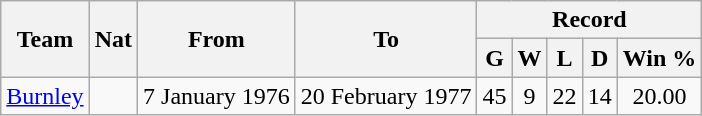<table class="wikitable" style="text-align: center">
<tr>
<th rowspan="2">Team</th>
<th rowspan="2">Nat</th>
<th rowspan="2">From</th>
<th rowspan="2">To</th>
<th colspan="5">Record</th>
</tr>
<tr>
<th>G</th>
<th>W</th>
<th>L</th>
<th>D</th>
<th>Win %</th>
</tr>
<tr>
<td align=left><a href='#'>Burnley</a></td>
<td></td>
<td align=left>7 January 1976</td>
<td align=left>20 February 1977</td>
<td>45</td>
<td>9</td>
<td>22</td>
<td>14</td>
<td>20.00</td>
</tr>
</table>
